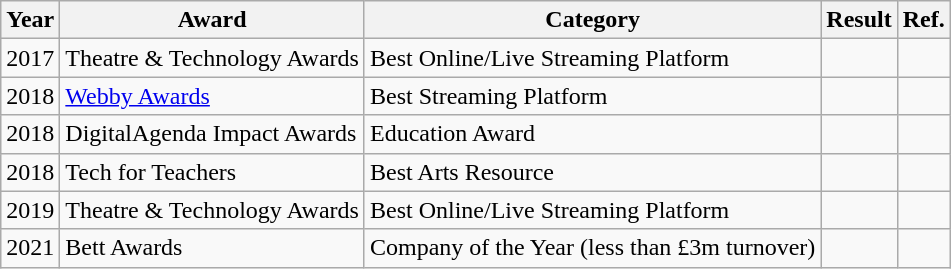<table class="wikitable">
<tr>
<th>Year</th>
<th>Award</th>
<th>Category</th>
<th>Result</th>
<th>Ref.</th>
</tr>
<tr>
<td>2017</td>
<td>Theatre & Technology Awards</td>
<td>Best Online/Live Streaming Platform</td>
<td></td>
<td style="text-align: center;"></td>
</tr>
<tr>
<td>2018</td>
<td><a href='#'>Webby Awards</a></td>
<td>Best Streaming Platform</td>
<td></td>
<td style="text-align: center;"></td>
</tr>
<tr>
<td>2018</td>
<td>DigitalAgenda Impact Awards</td>
<td>Education Award</td>
<td></td>
<td style="text-align: center;"></td>
</tr>
<tr>
<td>2018</td>
<td>Tech for Teachers</td>
<td>Best Arts Resource</td>
<td></td>
<td style="text-align: center;"></td>
</tr>
<tr>
<td>2019</td>
<td>Theatre & Technology Awards</td>
<td>Best Online/Live Streaming Platform</td>
<td></td>
<td style="text-align: center;"></td>
</tr>
<tr>
<td>2021</td>
<td>Bett Awards</td>
<td>Company of the Year (less than £3m turnover)</td>
<td></td>
<td style="text-align: center;"></td>
</tr>
</table>
